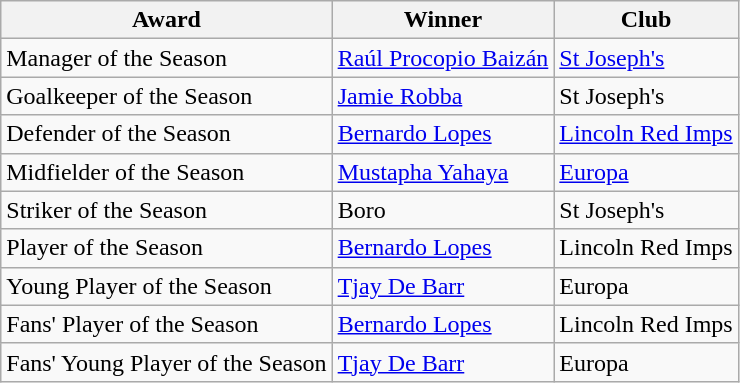<table class="wikitable">
<tr>
<th>Award</th>
<th>Winner</th>
<th>Club</th>
</tr>
<tr>
<td>Manager of the Season</td>
<td> <a href='#'>Raúl Procopio Baizán</a></td>
<td><a href='#'>St Joseph's</a></td>
</tr>
<tr>
<td>Goalkeeper of the Season</td>
<td> <a href='#'>Jamie Robba</a></td>
<td>St Joseph's</td>
</tr>
<tr>
<td>Defender of the Season</td>
<td> <a href='#'>Bernardo Lopes</a></td>
<td><a href='#'>Lincoln Red Imps</a></td>
</tr>
<tr>
<td>Midfielder of the Season</td>
<td> <a href='#'>Mustapha Yahaya</a></td>
<td><a href='#'>Europa</a></td>
</tr>
<tr>
<td>Striker of the Season</td>
<td> Boro</td>
<td>St Joseph's</td>
</tr>
<tr>
<td>Player of the Season</td>
<td> <a href='#'>Bernardo Lopes</a></td>
<td>Lincoln Red Imps</td>
</tr>
<tr>
<td>Young Player of the Season</td>
<td> <a href='#'>Tjay De Barr</a></td>
<td>Europa</td>
</tr>
<tr>
<td>Fans' Player of the Season</td>
<td> <a href='#'>Bernardo Lopes</a></td>
<td>Lincoln Red Imps</td>
</tr>
<tr>
<td>Fans' Young Player of the Season</td>
<td> <a href='#'>Tjay De Barr</a></td>
<td>Europa</td>
</tr>
</table>
